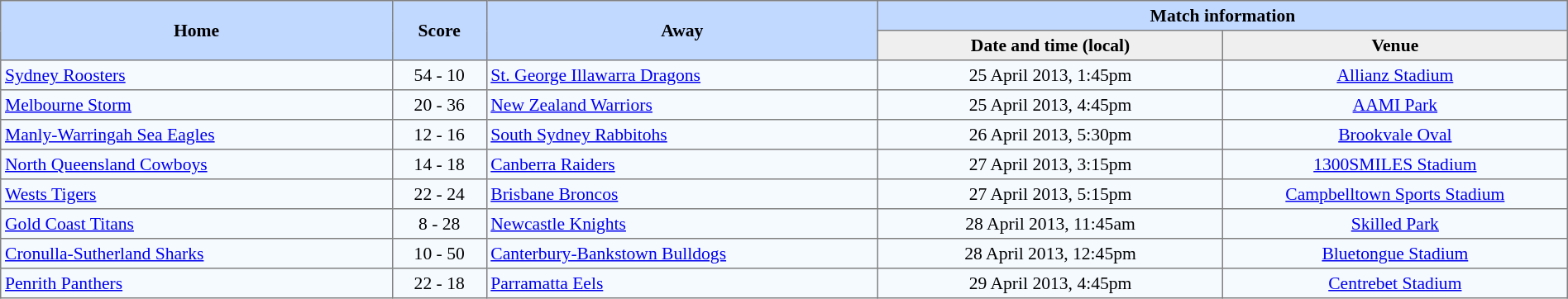<table border="1" cellpadding="3" cellspacing="0" style="border-collapse:collapse; font-size:90%; width:100%;">
<tr bgcolor=#C1D8FF>
<th rowspan=2 width=25%>Home</th>
<th rowspan=2 width=6%>Score</th>
<th rowspan=2 width=25%>Away</th>
<th colspan=6>Match information</th>
</tr>
<tr bgcolor=#EFEFEF>
<th width=22%>Date and time (local)</th>
<th width=22%>Venue</th>
</tr>
<tr style="text-align:center; background:#f5faff;">
<td align=left> <a href='#'>Sydney Roosters</a></td>
<td>54 - 10</td>
<td align=left> <a href='#'>St. George Illawarra Dragons</a></td>
<td>25 April 2013, 1:45pm</td>
<td><a href='#'>Allianz Stadium</a></td>
</tr>
<tr style="text-align:center; background:#f5faff;">
<td align=left> <a href='#'>Melbourne Storm</a></td>
<td>20 - 36</td>
<td align=left> <a href='#'>New Zealand Warriors</a></td>
<td>25 April 2013, 4:45pm</td>
<td><a href='#'>AAMI Park</a></td>
</tr>
<tr style="text-align:center; background:#f5faff;">
<td align=left> <a href='#'>Manly-Warringah Sea Eagles</a></td>
<td>12 - 16</td>
<td align=left> <a href='#'>South Sydney Rabbitohs</a></td>
<td>26 April 2013, 5:30pm</td>
<td><a href='#'>Brookvale Oval</a></td>
</tr>
<tr style="text-align:center; background:#f5faff;">
<td align=left> <a href='#'>North Queensland Cowboys</a></td>
<td>14 - 18</td>
<td align=left> <a href='#'>Canberra Raiders</a></td>
<td>27 April 2013, 3:15pm</td>
<td><a href='#'>1300SMILES Stadium</a></td>
</tr>
<tr style="text-align:center; background:#f5faff;">
<td align=left> <a href='#'>Wests Tigers</a></td>
<td>22 - 24</td>
<td align=left> <a href='#'>Brisbane Broncos</a></td>
<td>27 April 2013, 5:15pm</td>
<td><a href='#'>Campbelltown Sports Stadium</a></td>
</tr>
<tr style="text-align:center; background:#f5faff;">
<td align=left> <a href='#'>Gold Coast Titans</a></td>
<td>8 - 28</td>
<td align=left> <a href='#'>Newcastle Knights</a></td>
<td>28 April 2013, 11:45am</td>
<td><a href='#'>Skilled Park</a></td>
</tr>
<tr style="text-align:center; background:#f5faff;">
<td align=left> <a href='#'>Cronulla-Sutherland Sharks</a></td>
<td>10 - 50</td>
<td align=left> <a href='#'>Canterbury-Bankstown Bulldogs</a></td>
<td>28 April 2013, 12:45pm</td>
<td><a href='#'>Bluetongue Stadium</a></td>
</tr>
<tr style="text-align:center; background:#f5faff;">
<td align=left> <a href='#'>Penrith Panthers</a></td>
<td>22 - 18</td>
<td align=left> <a href='#'>Parramatta Eels</a></td>
<td>29 April 2013, 4:45pm</td>
<td><a href='#'>Centrebet Stadium</a></td>
</tr>
</table>
